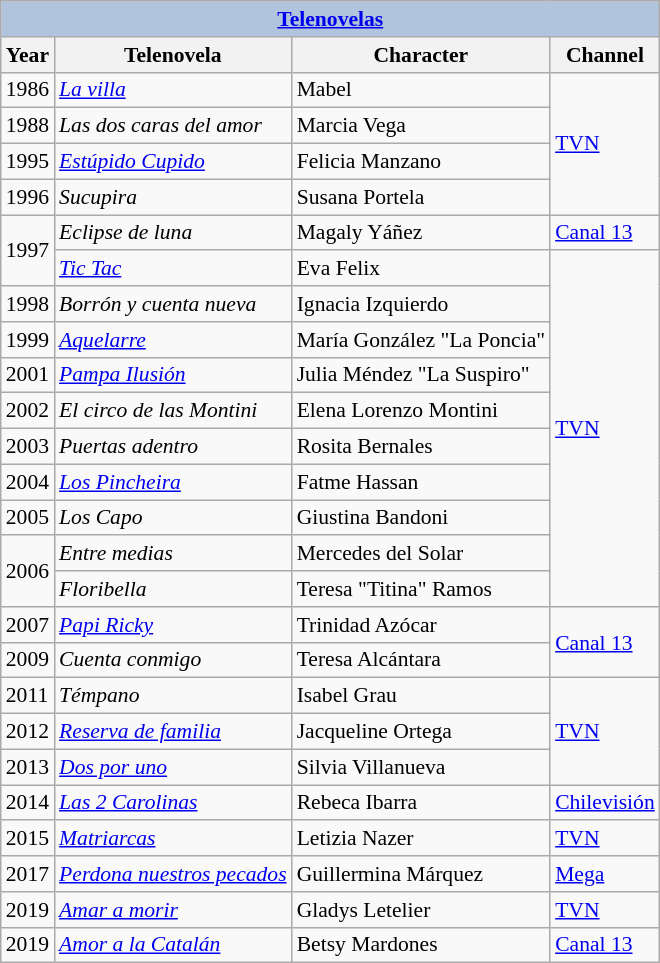<table class="wikitable" style="font-size: 90%;">
<tr>
<th colspan="4" style="background: LightSteelBlue;"><a href='#'>Telenovelas</a></th>
</tr>
<tr>
<th>Year</th>
<th>Telenovela</th>
<th>Character</th>
<th>Channel</th>
</tr>
<tr>
<td>1986</td>
<td><em><a href='#'>La villa</a></em></td>
<td>Mabel</td>
<td rowspan="4"><a href='#'>TVN</a></td>
</tr>
<tr>
<td>1988</td>
<td><em>Las dos caras del amor</em></td>
<td>Marcia Vega</td>
</tr>
<tr>
<td>1995</td>
<td><em><a href='#'>Estúpido Cupido</a></em></td>
<td>Felicia Manzano</td>
</tr>
<tr>
<td>1996</td>
<td><em>Sucupira</em></td>
<td>Susana Portela</td>
</tr>
<tr>
<td rowspan="2">1997</td>
<td><em>Eclipse de luna</em></td>
<td>Magaly Yáñez</td>
<td><a href='#'>Canal 13</a></td>
</tr>
<tr>
<td><em><a href='#'>Tic Tac</a></em></td>
<td>Eva Felix</td>
<td rowspan="10"><a href='#'>TVN</a></td>
</tr>
<tr>
<td>1998</td>
<td><em>Borrón y cuenta nueva</em></td>
<td>Ignacia Izquierdo</td>
</tr>
<tr>
<td>1999</td>
<td><em><a href='#'>Aquelarre</a></em></td>
<td>María González "La Poncia"</td>
</tr>
<tr>
<td>2001</td>
<td><em><a href='#'>Pampa Ilusión</a></em></td>
<td>Julia Méndez "La Suspiro"</td>
</tr>
<tr>
<td>2002</td>
<td><em>El circo de las Montini</em></td>
<td>Elena Lorenzo Montini</td>
</tr>
<tr>
<td>2003</td>
<td><em>Puertas adentro</em></td>
<td>Rosita Bernales</td>
</tr>
<tr>
<td>2004</td>
<td><em><a href='#'>Los Pincheira</a></em></td>
<td>Fatme Hassan</td>
</tr>
<tr>
<td>2005</td>
<td><em>Los Capo</em></td>
<td>Giustina Bandoni</td>
</tr>
<tr>
<td rowspan="2">2006</td>
<td><em>Entre medias</em></td>
<td>Mercedes del Solar</td>
</tr>
<tr>
<td><em>Floribella</em></td>
<td>Teresa "Titina" Ramos</td>
</tr>
<tr>
<td>2007</td>
<td><em><a href='#'>Papi Ricky</a></em></td>
<td>Trinidad Azócar</td>
<td rowspan="2"><a href='#'>Canal 13</a></td>
</tr>
<tr>
<td>2009</td>
<td><em>Cuenta conmigo</em></td>
<td>Teresa Alcántara</td>
</tr>
<tr>
<td>2011</td>
<td><em>Témpano</em></td>
<td>Isabel Grau</td>
<td rowspan="3"><a href='#'>TVN</a></td>
</tr>
<tr>
<td>2012</td>
<td><em><a href='#'>Reserva de familia</a></em></td>
<td>Jacqueline Ortega</td>
</tr>
<tr>
<td>2013</td>
<td><em><a href='#'>Dos por uno</a></em></td>
<td>Silvia Villanueva</td>
</tr>
<tr>
<td>2014</td>
<td><em><a href='#'>Las 2 Carolinas</a></em></td>
<td>Rebeca Ibarra</td>
<td><a href='#'>Chilevisión</a></td>
</tr>
<tr>
<td>2015</td>
<td><em><a href='#'>Matriarcas</a></em></td>
<td>Letizia Nazer</td>
<td><a href='#'>TVN</a></td>
</tr>
<tr>
<td>2017</td>
<td><em><a href='#'>Perdona nuestros pecados</a></em></td>
<td>Guillermina Márquez</td>
<td><a href='#'>Mega</a></td>
</tr>
<tr>
<td>2019</td>
<td><em><a href='#'>Amar a morir</a></em></td>
<td>Gladys Letelier</td>
<td><a href='#'>TVN</a></td>
</tr>
<tr>
<td>2019</td>
<td><em><a href='#'>Amor a la Catalán</a></em></td>
<td>Betsy Mardones</td>
<td><a href='#'>Canal 13</a></td>
</tr>
</table>
